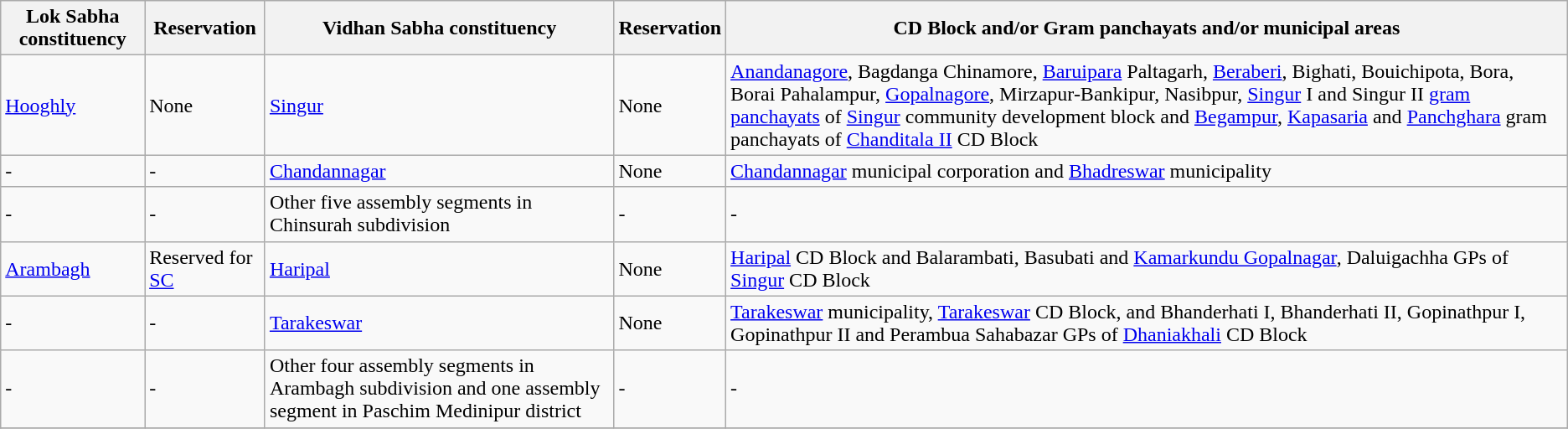<table class="wikitable sortable">
<tr>
<th>Lok Sabha constituency</th>
<th>Reservation</th>
<th>Vidhan Sabha constituency</th>
<th>Reservation</th>
<th>CD Block and/or Gram panchayats and/or municipal areas</th>
</tr>
<tr>
<td><a href='#'>Hooghly</a></td>
<td>None</td>
<td><a href='#'>Singur</a></td>
<td>None</td>
<td><a href='#'>Anandanagore</a>, Bagdanga Chinamore, <a href='#'>Baruipara</a> Paltagarh, <a href='#'>Beraberi</a>, Bighati, Bouichipota, Bora, Borai Pahalampur, <a href='#'>Gopalnagore</a>, Mirzapur-Bankipur, Nasibpur, <a href='#'>Singur</a> I and Singur II <a href='#'>gram panchayats</a> of <a href='#'>Singur</a> community development block and <a href='#'>Begampur</a>, <a href='#'>Kapasaria</a> and <a href='#'>Panchghara</a> gram panchayats of <a href='#'>Chanditala II</a> CD Block</td>
</tr>
<tr>
<td>-</td>
<td>-</td>
<td><a href='#'>Chandannagar</a></td>
<td>None</td>
<td><a href='#'>Chandannagar</a> municipal corporation and <a href='#'>Bhadreswar</a> municipality</td>
</tr>
<tr>
<td>-</td>
<td>-</td>
<td>Other five assembly segments in Chinsurah subdivision</td>
<td>-</td>
<td>-</td>
</tr>
<tr>
<td><a href='#'>Arambagh</a></td>
<td>Reserved for <a href='#'>SC</a></td>
<td><a href='#'>Haripal</a></td>
<td>None</td>
<td><a href='#'>Haripal</a> CD Block and Balarambati, Basubati and <a href='#'>Kamarkundu Gopalnagar</a>, Daluigachha GPs of <a href='#'>Singur</a> CD Block</td>
</tr>
<tr>
<td>-</td>
<td>-</td>
<td><a href='#'>Tarakeswar</a></td>
<td>None</td>
<td><a href='#'>Tarakeswar</a> municipality, <a href='#'>Tarakeswar</a> CD Block, and Bhanderhati I, Bhanderhati II, Gopinathpur I, Gopinathpur II and Perambua Sahabazar GPs of <a href='#'>Dhaniakhali</a> CD Block</td>
</tr>
<tr>
<td>-</td>
<td>-</td>
<td>Other four assembly segments in Arambagh subdivision and one assembly segment in Paschim Medinipur district</td>
<td>-</td>
<td>-</td>
</tr>
<tr>
</tr>
</table>
